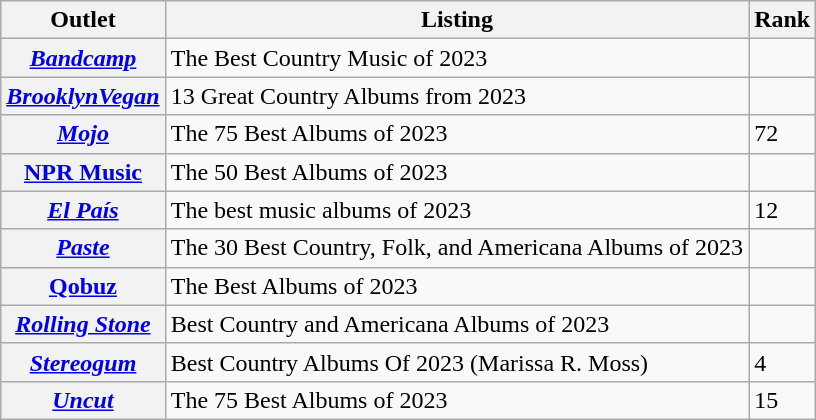<table class="wikitable plainrowheaders">
<tr>
<th scope="col">Outlet</th>
<th scope="col">Listing</th>
<th scope="col">Rank</th>
</tr>
<tr>
<th scope="row"><em><a href='#'>Bandcamp</a></em></th>
<td>The Best Country Music of 2023</td>
<td></td>
</tr>
<tr>
<th scope="row"><em><a href='#'>BrooklynVegan</a></em></th>
<td>13 Great Country Albums from 2023</td>
<td></td>
</tr>
<tr>
<th scope="row"><em><a href='#'>Mojo</a></em></th>
<td>The 75 Best Albums of 2023</td>
<td>72</td>
</tr>
<tr>
<th scope="row"><a href='#'>NPR Music</a></th>
<td>The 50 Best Albums of 2023</td>
<td></td>
</tr>
<tr>
<th scope="row"><em><a href='#'>El País</a></em></th>
<td>The best music albums of 2023</td>
<td>12</td>
</tr>
<tr>
<th scope="row"><em><a href='#'>Paste</a></em></th>
<td>The 30 Best Country, Folk, and Americana Albums of 2023</td>
<td></td>
</tr>
<tr>
<th scope="row"><a href='#'>Qobuz</a></th>
<td>The Best Albums of 2023</td>
<td></td>
</tr>
<tr>
<th scope="row"><em><a href='#'>Rolling Stone</a></em></th>
<td>Best Country and Americana Albums of 2023</td>
<td></td>
</tr>
<tr>
<th scope="row"><em><a href='#'>Stereogum</a></em></th>
<td>Best Country Albums Of 2023 (Marissa R. Moss)</td>
<td>4</td>
</tr>
<tr>
<th scope="row"><em><a href='#'>Uncut</a></em></th>
<td>The 75 Best Albums of 2023</td>
<td>15</td>
</tr>
</table>
